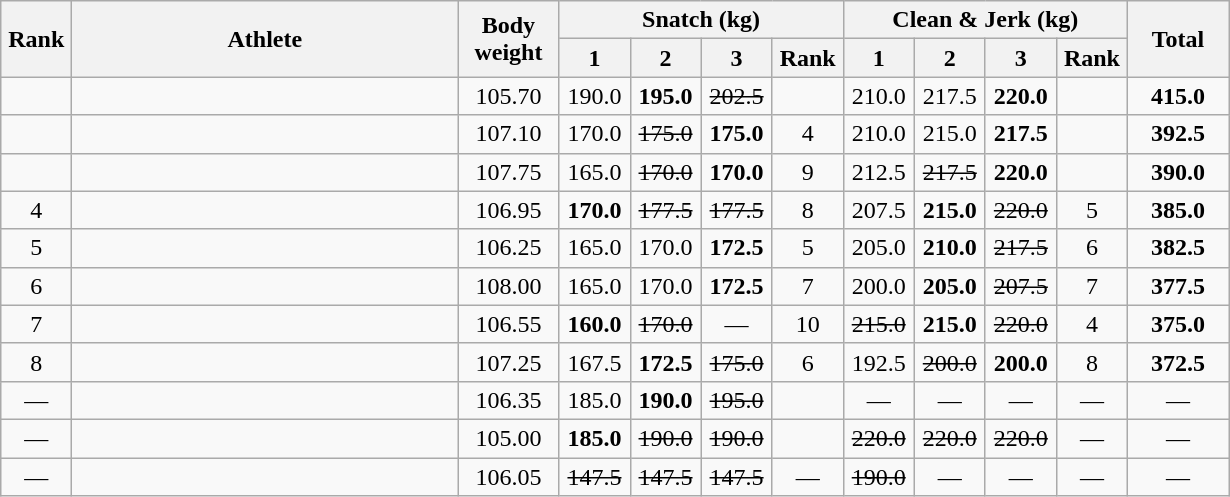<table class = "wikitable" style="text-align:center;">
<tr>
<th rowspan=2 width=40>Rank</th>
<th rowspan=2 width=250>Athlete</th>
<th rowspan=2 width=60>Body weight</th>
<th colspan=4>Snatch (kg)</th>
<th colspan=4>Clean & Jerk (kg)</th>
<th rowspan=2 width=60>Total</th>
</tr>
<tr>
<th width=40>1</th>
<th width=40>2</th>
<th width=40>3</th>
<th width=40>Rank</th>
<th width=40>1</th>
<th width=40>2</th>
<th width=40>3</th>
<th width=40>Rank</th>
</tr>
<tr>
<td></td>
<td align=left></td>
<td>105.70</td>
<td>190.0</td>
<td><strong>195.0</strong></td>
<td><s>202.5 </s></td>
<td></td>
<td>210.0</td>
<td>217.5</td>
<td><strong>220.0</strong></td>
<td></td>
<td><strong>415.0</strong></td>
</tr>
<tr>
<td></td>
<td align=left></td>
<td>107.10</td>
<td>170.0</td>
<td><s>175.0 </s></td>
<td><strong>175.0</strong></td>
<td>4</td>
<td>210.0</td>
<td>215.0</td>
<td><strong>217.5</strong></td>
<td></td>
<td><strong>392.5</strong></td>
</tr>
<tr>
<td></td>
<td align=left></td>
<td>107.75</td>
<td>165.0</td>
<td><s>170.0 </s></td>
<td><strong>170.0</strong></td>
<td>9</td>
<td>212.5</td>
<td><s>217.5 </s></td>
<td><strong>220.0</strong></td>
<td></td>
<td><strong>390.0</strong></td>
</tr>
<tr>
<td>4</td>
<td align=left></td>
<td>106.95</td>
<td><strong>170.0</strong></td>
<td><s>177.5 </s></td>
<td><s>177.5 </s></td>
<td>8</td>
<td>207.5</td>
<td><strong>215.0</strong></td>
<td><s>220.0 </s></td>
<td>5</td>
<td><strong>385.0</strong></td>
</tr>
<tr>
<td>5</td>
<td align=left></td>
<td>106.25</td>
<td>165.0</td>
<td>170.0</td>
<td><strong>172.5</strong></td>
<td>5</td>
<td>205.0</td>
<td><strong>210.0</strong></td>
<td><s>217.5 </s></td>
<td>6</td>
<td><strong>382.5</strong></td>
</tr>
<tr>
<td>6</td>
<td align=left></td>
<td>108.00</td>
<td>165.0</td>
<td>170.0</td>
<td><strong>172.5</strong></td>
<td>7</td>
<td>200.0</td>
<td><strong>205.0</strong></td>
<td><s>207.5 </s></td>
<td>7</td>
<td><strong>377.5</strong></td>
</tr>
<tr>
<td>7</td>
<td align=left></td>
<td>106.55</td>
<td><strong>160.0</strong></td>
<td><s>170.0 </s></td>
<td>—</td>
<td>10</td>
<td><s>215.0 </s></td>
<td><strong>215.0</strong></td>
<td><s>220.0 </s></td>
<td>4</td>
<td><strong>375.0</strong></td>
</tr>
<tr>
<td>8</td>
<td align=left></td>
<td>107.25</td>
<td>167.5</td>
<td><strong>172.5</strong></td>
<td><s>175.0 </s></td>
<td>6</td>
<td>192.5</td>
<td><s>200.0 </s></td>
<td><strong>200.0</strong></td>
<td>8</td>
<td><strong>372.5</strong></td>
</tr>
<tr>
<td>—</td>
<td align=left></td>
<td>106.35</td>
<td>185.0</td>
<td><strong>190.0</strong></td>
<td><s>195.0 </s></td>
<td></td>
<td>—</td>
<td>—</td>
<td>—</td>
<td>—</td>
<td>—</td>
</tr>
<tr>
<td>—</td>
<td align=left></td>
<td>105.00</td>
<td><strong>185.0</strong></td>
<td><s>190.0 </s></td>
<td><s>190.0 </s></td>
<td></td>
<td><s>220.0 </s></td>
<td><s>220.0 </s></td>
<td><s>220.0 </s></td>
<td>—</td>
<td>—</td>
</tr>
<tr>
<td>—</td>
<td align=left></td>
<td>106.05</td>
<td><s>147.5 </s></td>
<td><s>147.5 </s></td>
<td><s>147.5 </s></td>
<td>—</td>
<td><s>190.0 </s></td>
<td>—</td>
<td>—</td>
<td>—</td>
<td>—</td>
</tr>
</table>
